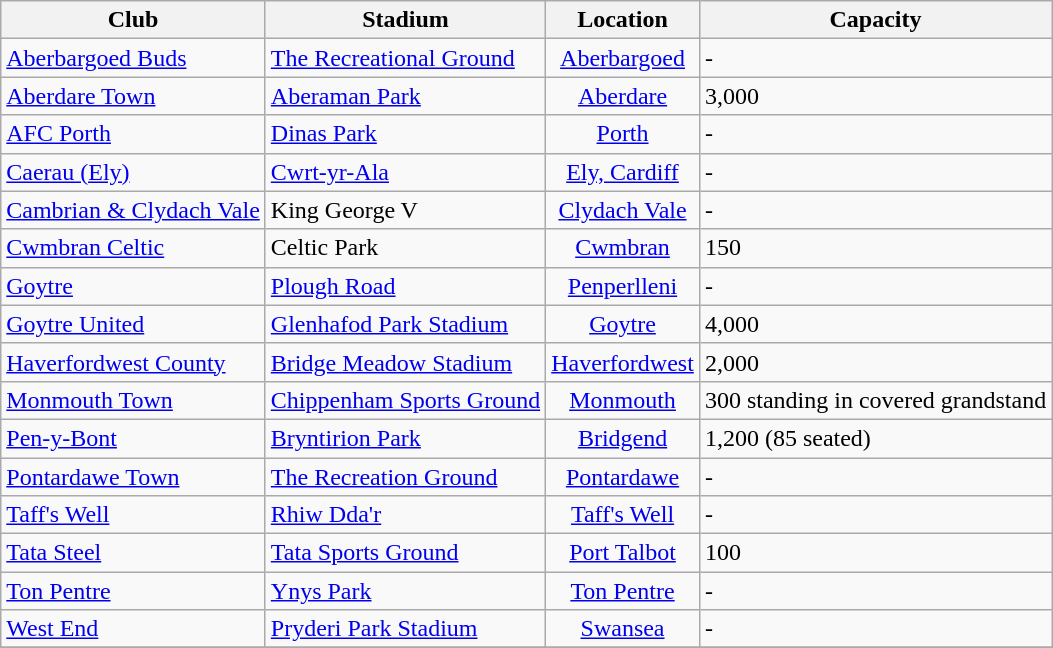<table class="wikitable sortable">
<tr>
<th>Club</th>
<th>Stadium</th>
<th>Location</th>
<th>Capacity</th>
</tr>
<tr>
<td><a href='#'>Aberbargoed Buds</a></td>
<td><a href='#'>The Recreational Ground</a></td>
<td style="text-align:center;"><a href='#'>Aberbargoed</a></td>
<td>-</td>
</tr>
<tr>
<td><a href='#'>Aberdare Town</a></td>
<td><a href='#'>Aberaman Park</a></td>
<td style="text-align:center;"><a href='#'>Aberdare</a></td>
<td>3,000</td>
</tr>
<tr>
<td><a href='#'>AFC Porth</a></td>
<td><a href='#'>Dinas Park</a></td>
<td style="text-align:center;"><a href='#'>Porth</a></td>
<td>-</td>
</tr>
<tr>
<td><a href='#'>Caerau (Ely)</a></td>
<td><a href='#'>Cwrt-yr-Ala</a></td>
<td style="text-align:center;"><a href='#'>Ely, Cardiff</a></td>
<td>-</td>
</tr>
<tr>
<td><a href='#'>Cambrian & Clydach Vale</a></td>
<td>King George V</td>
<td style="text-align:center;"><a href='#'>Clydach Vale</a></td>
<td>-</td>
</tr>
<tr>
<td><a href='#'>Cwmbran Celtic</a></td>
<td>Celtic Park</td>
<td style="text-align:center;"><a href='#'>Cwmbran</a></td>
<td>150</td>
</tr>
<tr>
<td><a href='#'>Goytre</a></td>
<td><a href='#'>Plough Road</a></td>
<td style="text-align:center;"><a href='#'>Penperlleni</a></td>
<td>-</td>
</tr>
<tr>
<td><a href='#'>Goytre United</a></td>
<td><a href='#'>Glenhafod Park Stadium</a></td>
<td style="text-align:center;"><a href='#'>Goytre</a></td>
<td>4,000</td>
</tr>
<tr>
<td><a href='#'>Haverfordwest County</a></td>
<td><a href='#'>Bridge Meadow Stadium</a></td>
<td style="text-align:center;"><a href='#'>Haverfordwest</a></td>
<td>2,000</td>
</tr>
<tr>
<td><a href='#'>Monmouth Town</a></td>
<td><a href='#'>Chippenham Sports Ground</a></td>
<td style="text-align:center;"><a href='#'>Monmouth</a></td>
<td>300 standing in covered grandstand</td>
</tr>
<tr>
<td><a href='#'>Pen-y-Bont</a></td>
<td><a href='#'>Bryntirion Park</a></td>
<td style="text-align:center;"><a href='#'>Bridgend</a></td>
<td>1,200 (85 seated)</td>
</tr>
<tr>
<td><a href='#'>Pontardawe Town</a></td>
<td><a href='#'>The Recreation Ground</a></td>
<td style="text-align:center;"><a href='#'>Pontardawe</a></td>
<td>-</td>
</tr>
<tr>
<td><a href='#'>Taff's Well</a></td>
<td><a href='#'>Rhiw Dda'r</a></td>
<td style="text-align:center;"><a href='#'>Taff's Well</a></td>
<td>-</td>
</tr>
<tr>
<td><a href='#'>Tata Steel</a></td>
<td><a href='#'>Tata Sports Ground</a></td>
<td style="text-align:center;"><a href='#'>Port Talbot</a></td>
<td>100</td>
</tr>
<tr>
<td><a href='#'>Ton Pentre</a></td>
<td><a href='#'>Ynys Park</a></td>
<td style="text-align:center;"><a href='#'>Ton Pentre</a></td>
<td>-</td>
</tr>
<tr>
<td><a href='#'>West End</a></td>
<td><a href='#'>Pryderi Park Stadium</a></td>
<td style="text-align:center;"><a href='#'>Swansea</a></td>
<td>-</td>
</tr>
<tr>
</tr>
</table>
